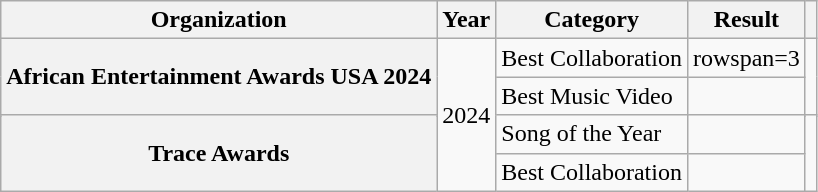<table class="wikitable sortable plainrowheaders" style="border:none; margin:0;">
<tr>
<th scope="col">Organization</th>
<th scope="col">Year</th>
<th scope="col">Category</th>
<th scope="col">Result</th>
<th class="unsortable" scope="col"></th>
</tr>
<tr>
<th scope="row" rowspan=3>African Entertainment Awards USA 2024</th>
<td rowspan=6>2024</td>
<td>Best Collaboration</td>
<td>rowspan=3 </td>
<td style="text-align:center" rowspan=3></td>
</tr>
<tr>
<td>Best Music Video</td>
</tr>
<tr>
<td rowspan=2>Song of the Year</td>
</tr>
<tr>
<th scope="row" rowspan=2>Trace Awards</th>
<td></td>
<td style="text-align:center" rowspan=2></td>
</tr>
<tr>
<td>Best Collaboration</td>
<td></td>
</tr>
</table>
